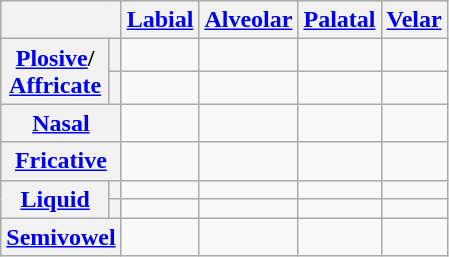<table class="wikitable" style="text-align:center;">
<tr>
<th colspan="2"></th>
<th><a href='#'>Labial</a></th>
<th><a href='#'>Alveolar</a></th>
<th><a href='#'>Palatal</a></th>
<th><a href='#'>Velar</a></th>
</tr>
<tr>
<th rowspan="2"><a href='#'>Plosive</a>/<br><a href='#'>Affricate</a></th>
<th></th>
<td></td>
<td></td>
<td></td>
<td></td>
</tr>
<tr>
<th></th>
<td></td>
<td></td>
<td></td>
<td></td>
</tr>
<tr>
<th colspan="2"><a href='#'>Nasal</a></th>
<td></td>
<td></td>
<td></td>
<td></td>
</tr>
<tr>
<th colspan="2"><a href='#'>Fricative</a></th>
<td></td>
<td></td>
<td></td>
<td></td>
</tr>
<tr>
<th rowspan="2"><a href='#'>Liquid</a></th>
<th></th>
<td></td>
<td></td>
<td></td>
<td></td>
</tr>
<tr>
<th></th>
<td></td>
<td></td>
<td></td>
<td></td>
</tr>
<tr>
<th colspan="2"><a href='#'>Semivowel</a></th>
<td></td>
<td></td>
<td></td>
<td></td>
</tr>
</table>
